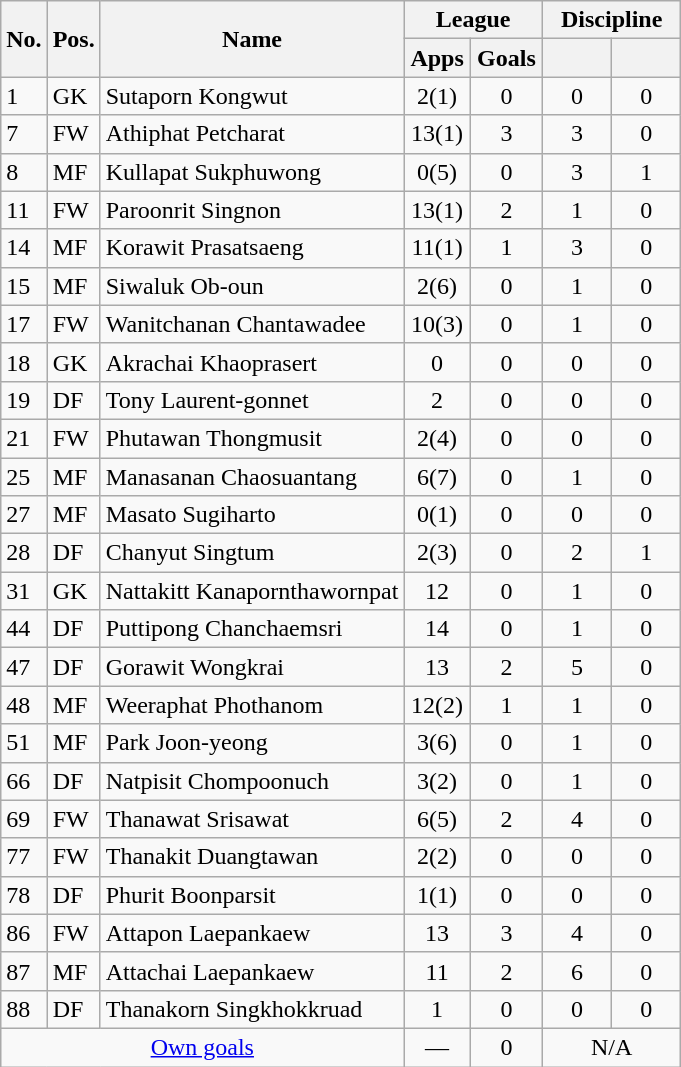<table class="wikitable sortable" style="text-align:center">
<tr>
<th rowspan="2">No.</th>
<th rowspan="2">Pos.</th>
<th rowspan="2">Name</th>
<th colspan="2" width="85">League</th>
<th colspan="2" width="85">Discipline</th>
</tr>
<tr>
<th>Apps</th>
<th>Goals</th>
<th></th>
<th></th>
</tr>
<tr>
<td align="left">1</td>
<td align="left">GK</td>
<td align="left">Sutaporn Kongwut</td>
<td>2(1)</td>
<td>0</td>
<td>0</td>
<td>0</td>
</tr>
<tr>
<td align="left">7</td>
<td align="left">FW</td>
<td align="left">Athiphat Petcharat</td>
<td>13(1)</td>
<td>3</td>
<td>3</td>
<td>0</td>
</tr>
<tr>
<td align="left">8</td>
<td align="left">MF</td>
<td align="left">Kullapat Sukphuwong</td>
<td>0(5)</td>
<td>0</td>
<td>3</td>
<td>1</td>
</tr>
<tr>
<td align="left">11</td>
<td align="left">FW</td>
<td align="left">Paroonrit Singnon</td>
<td>13(1)</td>
<td>2</td>
<td>1</td>
<td>0</td>
</tr>
<tr>
<td align="left">14</td>
<td align="left">MF</td>
<td align="left">Korawit Prasatsaeng</td>
<td>11(1)</td>
<td>1</td>
<td>3</td>
<td>0</td>
</tr>
<tr>
<td align="left">15</td>
<td align="left">MF</td>
<td align="left">Siwaluk Ob-oun</td>
<td>2(6)</td>
<td>0</td>
<td>1</td>
<td>0</td>
</tr>
<tr>
<td align="left">17</td>
<td align="left">FW</td>
<td align="left">Wanitchanan Chantawadee</td>
<td>10(3)</td>
<td>0</td>
<td>1</td>
<td>0</td>
</tr>
<tr>
<td align="left">18</td>
<td align="left">GK</td>
<td align="left">Akrachai Khaoprasert</td>
<td>0</td>
<td>0</td>
<td>0</td>
<td>0</td>
</tr>
<tr>
<td align="left">19</td>
<td align="left">DF</td>
<td align="left">Tony Laurent-gonnet</td>
<td>2</td>
<td>0</td>
<td>0</td>
<td>0</td>
</tr>
<tr>
<td align="left">21</td>
<td align="left">FW</td>
<td align="left">Phutawan Thongmusit</td>
<td>2(4)</td>
<td>0</td>
<td>0</td>
<td>0</td>
</tr>
<tr>
<td align="left">25</td>
<td align="left">MF</td>
<td align="left">Manasanan Chaosuantang</td>
<td>6(7)</td>
<td>0</td>
<td>1</td>
<td>0</td>
</tr>
<tr>
<td align="left">27</td>
<td align="left">MF</td>
<td align="left">Masato Sugiharto</td>
<td>0(1)</td>
<td>0</td>
<td>0</td>
<td>0</td>
</tr>
<tr>
<td align="left">28</td>
<td align="left">DF</td>
<td align="left">Chanyut Singtum</td>
<td>2(3)</td>
<td>0</td>
<td>2</td>
<td>1</td>
</tr>
<tr>
<td align="left">31</td>
<td align="left">GK</td>
<td align="left">Nattakitt Kanapornthawornpat</td>
<td>12</td>
<td>0</td>
<td>1</td>
<td>0</td>
</tr>
<tr>
<td align="left">44</td>
<td align="left">DF</td>
<td align="left">Puttipong Chanchaemsri</td>
<td>14</td>
<td>0</td>
<td>1</td>
<td>0</td>
</tr>
<tr>
<td align="left">47</td>
<td align="left">DF</td>
<td align="left">Gorawit Wongkrai</td>
<td>13</td>
<td>2</td>
<td>5</td>
<td>0</td>
</tr>
<tr>
<td align="left">48</td>
<td align="left">MF</td>
<td align="left">Weeraphat Phothanom</td>
<td>12(2)</td>
<td>1</td>
<td>1</td>
<td>0</td>
</tr>
<tr>
<td align="left">51</td>
<td align="left">MF</td>
<td align="left">Park Joon-yeong</td>
<td>3(6)</td>
<td>0</td>
<td>1</td>
<td>0</td>
</tr>
<tr>
<td align="left">66</td>
<td align="left">DF</td>
<td align="left">Natpisit Chompoonuch</td>
<td>3(2)</td>
<td>0</td>
<td>1</td>
<td>0</td>
</tr>
<tr>
<td align="left">69</td>
<td align="left">FW</td>
<td align="left">Thanawat Srisawat</td>
<td>6(5)</td>
<td>2</td>
<td>4</td>
<td>0</td>
</tr>
<tr>
<td align="left">77</td>
<td align="left">FW</td>
<td align="left">Thanakit Duangtawan</td>
<td>2(2)</td>
<td>0</td>
<td>0</td>
<td>0</td>
</tr>
<tr>
<td align="left">78</td>
<td align="left">DF</td>
<td align="left">Phurit Boonparsit</td>
<td>1(1)</td>
<td>0</td>
<td>0</td>
<td>0</td>
</tr>
<tr>
<td align="left">86</td>
<td align="left">FW</td>
<td align="left">Attapon Laepankaew</td>
<td>13</td>
<td>3</td>
<td>4</td>
<td>0</td>
</tr>
<tr>
<td align="left">87</td>
<td align="left">MF</td>
<td align="left">Attachai Laepankaew</td>
<td>11</td>
<td>2</td>
<td>6</td>
<td>0</td>
</tr>
<tr>
<td align="left">88</td>
<td align="left">DF</td>
<td align="left">Thanakorn Singkhokkruad</td>
<td>1</td>
<td>0</td>
<td>0</td>
<td>0</td>
</tr>
<tr>
<td colspan="3" align="center"><a href='#'>Own goals</a></td>
<td>—</td>
<td>0</td>
<td colspan=2>N/A</td>
</tr>
</table>
